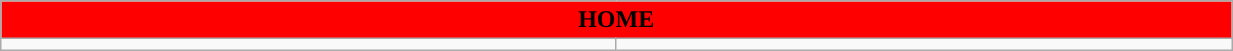<table class="wikitable collapsible collapsed" style="width:65%">
<tr>
<th colspan=6 ! style="color:#000000; background:#FF0000">HOME</th>
</tr>
<tr>
<td></td>
<td></td>
</tr>
</table>
